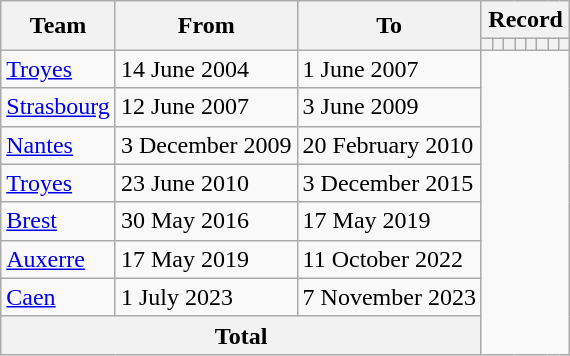<table class=wikitable style=text-align:center>
<tr>
<th rowspan=2>Team</th>
<th rowspan=2>From</th>
<th rowspan=2>To</th>
<th colspan=8>Record</th>
</tr>
<tr>
<th></th>
<th></th>
<th></th>
<th></th>
<th></th>
<th></th>
<th></th>
<th></th>
</tr>
<tr>
<td align=left><a href='#'>Troyes</a></td>
<td align=left>14 June 2004</td>
<td align=left>1 June 2007<br></td>
</tr>
<tr>
<td align=left><a href='#'>Strasbourg</a></td>
<td align=left>12 June 2007</td>
<td align=left>3 June 2009<br></td>
</tr>
<tr>
<td align=left><a href='#'>Nantes</a></td>
<td align=left>3 December 2009</td>
<td align=left>20 February 2010<br></td>
</tr>
<tr>
<td align=left><a href='#'>Troyes</a></td>
<td align=left>23 June 2010</td>
<td align=left>3 December 2015<br></td>
</tr>
<tr>
<td align=left><a href='#'>Brest</a></td>
<td align=left>30 May 2016</td>
<td align=left>17 May 2019<br></td>
</tr>
<tr>
<td align=left><a href='#'>Auxerre</a></td>
<td align=left>17 May 2019</td>
<td align=left>11 October 2022<br></td>
</tr>
<tr>
<td align=left><a href='#'>Caen</a></td>
<td align=left>1 July 2023</td>
<td align=left>7 November 2023<br></td>
</tr>
<tr>
<th colspan=3>Total<br></th>
</tr>
</table>
